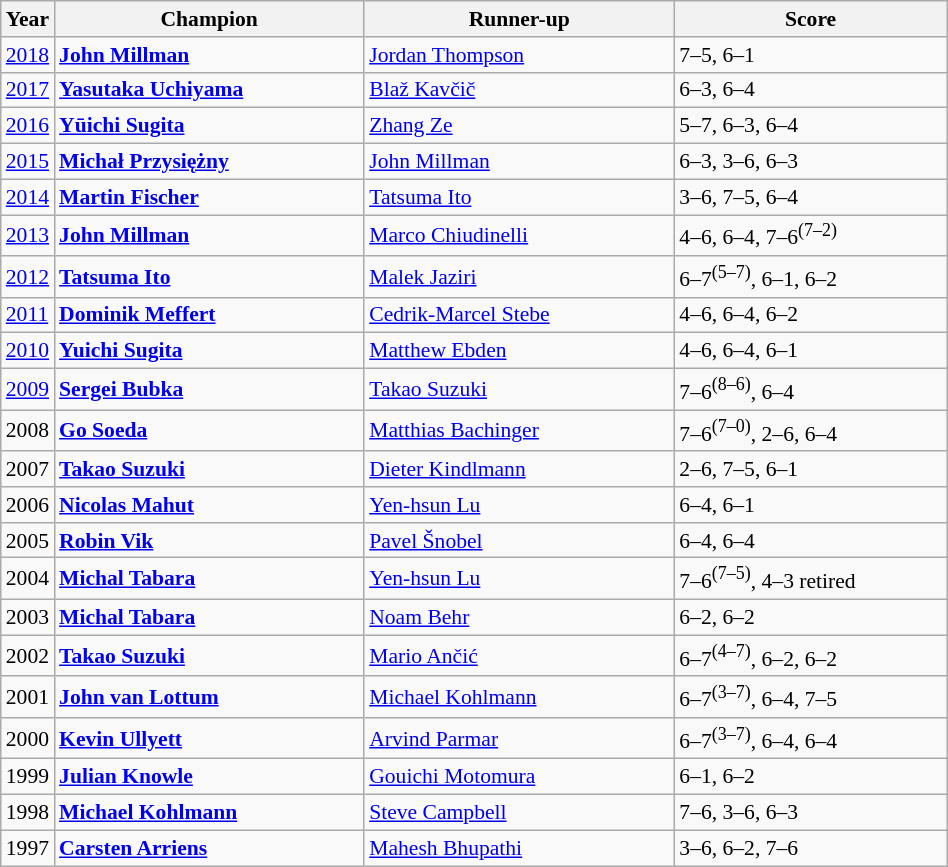<table class="wikitable" style="font-size:90%">
<tr>
<th>Year</th>
<th width="200">Champion</th>
<th width="200">Runner-up</th>
<th width="175">Score</th>
</tr>
<tr>
<td><a href='#'>2018</a></td>
<td> <strong><a href='#'>John Millman</a></strong></td>
<td> <a href='#'>Jordan Thompson</a></td>
<td>7–5, 6–1</td>
</tr>
<tr>
<td><a href='#'>2017</a></td>
<td> <strong><a href='#'>Yasutaka Uchiyama</a></strong></td>
<td> <a href='#'>Blaž Kavčič</a></td>
<td>6–3, 6–4</td>
</tr>
<tr>
<td><a href='#'>2016</a></td>
<td> <strong><a href='#'>Yūichi Sugita</a></strong></td>
<td> <a href='#'>Zhang Ze</a></td>
<td>5–7, 6–3, 6–4</td>
</tr>
<tr>
<td><a href='#'>2015</a></td>
<td> <strong><a href='#'>Michał Przysiężny</a></strong></td>
<td> <a href='#'>John Millman</a></td>
<td>6–3, 3–6, 6–3</td>
</tr>
<tr>
<td><a href='#'>2014</a></td>
<td> <strong><a href='#'>Martin Fischer</a></strong></td>
<td> <a href='#'>Tatsuma Ito</a></td>
<td>3–6, 7–5, 6–4</td>
</tr>
<tr>
<td><a href='#'>2013</a></td>
<td> <strong><a href='#'>John Millman</a></strong></td>
<td> <a href='#'>Marco Chiudinelli</a></td>
<td>4–6, 6–4, 7–6<sup>(7–2)</sup></td>
</tr>
<tr>
<td><a href='#'>2012</a></td>
<td> <strong><a href='#'>Tatsuma Ito</a></strong></td>
<td> <a href='#'>Malek Jaziri</a></td>
<td>6–7<sup>(5–7)</sup>, 6–1, 6–2</td>
</tr>
<tr>
<td><a href='#'>2011</a></td>
<td> <strong><a href='#'>Dominik Meffert</a></strong></td>
<td> <a href='#'>Cedrik-Marcel Stebe</a></td>
<td>4–6, 6–4, 6–2</td>
</tr>
<tr>
<td><a href='#'>2010</a></td>
<td> <strong><a href='#'>Yuichi Sugita</a></strong></td>
<td> <a href='#'>Matthew Ebden</a></td>
<td>4–6, 6–4, 6–1</td>
</tr>
<tr>
<td><a href='#'>2009</a></td>
<td> <strong><a href='#'>Sergei Bubka</a></strong></td>
<td> <a href='#'>Takao Suzuki</a></td>
<td>7–6<sup>(8–6)</sup>, 6–4</td>
</tr>
<tr>
<td>2008</td>
<td> <strong><a href='#'>Go Soeda</a></strong></td>
<td> <a href='#'>Matthias Bachinger</a></td>
<td>7–6<sup>(7–0)</sup>, 2–6, 6–4</td>
</tr>
<tr>
<td>2007</td>
<td> <strong><a href='#'>Takao Suzuki</a></strong></td>
<td> <a href='#'>Dieter Kindlmann</a></td>
<td>2–6, 7–5, 6–1</td>
</tr>
<tr>
<td>2006</td>
<td> <strong><a href='#'>Nicolas Mahut</a></strong></td>
<td> <a href='#'>Yen-hsun Lu</a></td>
<td>6–4, 6–1</td>
</tr>
<tr>
<td>2005</td>
<td> <strong><a href='#'>Robin Vik</a></strong></td>
<td> <a href='#'>Pavel Šnobel</a></td>
<td>6–4, 6–4</td>
</tr>
<tr>
<td>2004</td>
<td> <strong><a href='#'>Michal Tabara</a></strong></td>
<td> <a href='#'>Yen-hsun Lu</a></td>
<td>7–6<sup>(7–5)</sup>, 4–3 retired</td>
</tr>
<tr>
<td>2003</td>
<td> <strong><a href='#'>Michal Tabara</a></strong></td>
<td> <a href='#'>Noam Behr</a></td>
<td>6–2, 6–2</td>
</tr>
<tr>
<td>2002</td>
<td> <strong><a href='#'>Takao Suzuki</a></strong></td>
<td> <a href='#'>Mario Ančić</a></td>
<td>6–7<sup>(4–7)</sup>, 6–2, 6–2</td>
</tr>
<tr>
<td>2001</td>
<td> <strong><a href='#'>John van Lottum</a></strong></td>
<td> <a href='#'>Michael Kohlmann</a></td>
<td>6–7<sup>(3–7)</sup>, 6–4, 7–5</td>
</tr>
<tr>
<td>2000</td>
<td> <strong><a href='#'>Kevin Ullyett</a></strong></td>
<td> <a href='#'>Arvind Parmar</a></td>
<td>6–7<sup>(3–7)</sup>, 6–4, 6–4</td>
</tr>
<tr>
<td>1999</td>
<td> <strong><a href='#'>Julian Knowle</a></strong></td>
<td> <a href='#'>Gouichi Motomura</a></td>
<td>6–1, 6–2</td>
</tr>
<tr>
<td>1998</td>
<td> <strong><a href='#'>Michael Kohlmann</a></strong></td>
<td> <a href='#'>Steve Campbell</a></td>
<td>7–6, 3–6, 6–3</td>
</tr>
<tr>
<td>1997</td>
<td> <strong><a href='#'>Carsten Arriens</a></strong></td>
<td> <a href='#'>Mahesh Bhupathi</a></td>
<td>3–6, 6–2, 7–6</td>
</tr>
</table>
